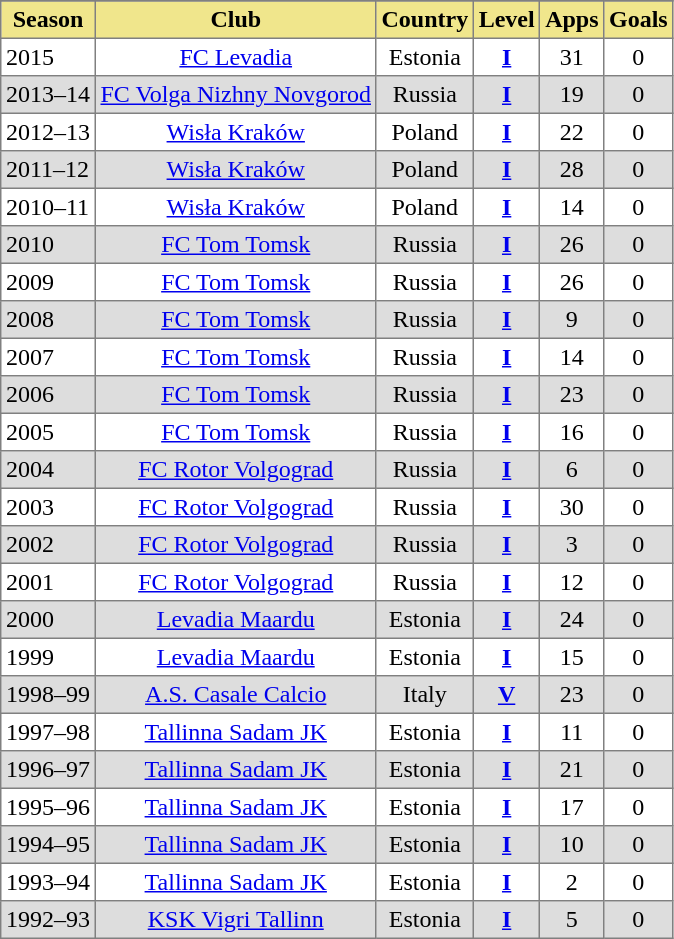<table border=1 cellpadding=3 style="border-collapse: collapse;">
<tr align=center style=background:#efefefe>
</tr>
<tr ---- bgcolor="#F0E68C" align="center">
<th>Season</th>
<th>Club</th>
<th>Country</th>
<th>Level</th>
<th>Apps</th>
<th>Goals</th>
</tr>
<tr>
<td>2015</td>
<td align=center><a href='#'>FC Levadia</a></td>
<td align=center>Estonia</td>
<td align=center><strong><a href='#'>I</a></strong></td>
<td align=center>31</td>
<td align=center>0</td>
</tr>
<tr bgcolor=#dddddd>
<td>2013–14</td>
<td align=center><a href='#'>FC Volga Nizhny Novgorod</a></td>
<td align=center>Russia</td>
<td align=center><strong><a href='#'>I</a></strong></td>
<td align=center>19</td>
<td align=center>0</td>
</tr>
<tr>
<td>2012–13</td>
<td align=center><a href='#'>Wisła Kraków</a></td>
<td align=center>Poland</td>
<td align=center><strong><a href='#'>I</a></strong></td>
<td align=center>22</td>
<td align=center>0</td>
</tr>
<tr bgcolor=#dddddd>
<td>2011–12</td>
<td align=center><a href='#'>Wisła Kraków</a></td>
<td align=center>Poland</td>
<td align=center><strong><a href='#'>I</a></strong></td>
<td align=center>28</td>
<td align=center>0</td>
</tr>
<tr>
<td>2010–11</td>
<td align=center><a href='#'>Wisła Kraków</a></td>
<td align=center>Poland</td>
<td align=center><strong><a href='#'>I</a></strong></td>
<td align=center>14</td>
<td align=center>0</td>
</tr>
<tr bgcolor=#dddddd>
<td>2010</td>
<td align=center><a href='#'>FC Tom Tomsk</a></td>
<td align=center>Russia</td>
<td align=center><strong><a href='#'>I</a></strong></td>
<td align=center>26</td>
<td align=center>0</td>
</tr>
<tr>
<td>2009</td>
<td align=center><a href='#'>FC Tom Tomsk</a></td>
<td align=center>Russia</td>
<td align=center><strong><a href='#'>I</a></strong></td>
<td align=center>26</td>
<td align=center>0</td>
</tr>
<tr bgcolor=#dddddd>
<td>2008</td>
<td align=center><a href='#'>FC Tom Tomsk</a></td>
<td align=center>Russia</td>
<td align=center><strong><a href='#'>I</a></strong></td>
<td align=center>9</td>
<td align=center>0</td>
</tr>
<tr>
<td>2007</td>
<td align=center><a href='#'>FC Tom Tomsk</a></td>
<td align=center>Russia</td>
<td align=center><strong><a href='#'>I</a></strong></td>
<td align=center>14</td>
<td align=center>0</td>
</tr>
<tr bgcolor=#dddddd>
<td>2006</td>
<td align=center><a href='#'>FC Tom Tomsk</a></td>
<td align=center>Russia</td>
<td align=center><strong><a href='#'>I</a></strong></td>
<td align=center>23</td>
<td align=center>0</td>
</tr>
<tr>
<td>2005</td>
<td align=center><a href='#'>FC Tom Tomsk</a></td>
<td align=center>Russia</td>
<td align=center><strong><a href='#'>I</a></strong></td>
<td align=center>16</td>
<td align=center>0</td>
</tr>
<tr bgcolor=#dddddd>
<td>2004</td>
<td align=center><a href='#'>FC Rotor Volgograd</a></td>
<td align=center>Russia</td>
<td align=center><strong><a href='#'>I</a></strong></td>
<td align=center>6</td>
<td align=center>0</td>
</tr>
<tr>
<td>2003</td>
<td align=center><a href='#'>FC Rotor Volgograd</a></td>
<td align=center>Russia</td>
<td align=center><strong><a href='#'>I</a></strong></td>
<td align=center>30</td>
<td align=center>0</td>
</tr>
<tr bgcolor=#dddddd>
<td>2002</td>
<td align=center><a href='#'>FC Rotor Volgograd</a></td>
<td align=center>Russia</td>
<td align=center><strong><a href='#'>I</a></strong></td>
<td align=center>3</td>
<td align=center>0</td>
</tr>
<tr>
<td>2001</td>
<td align=center><a href='#'>FC Rotor Volgograd</a></td>
<td align=center>Russia</td>
<td align=center><strong><a href='#'>I</a></strong></td>
<td align=center>12</td>
<td align=center>0</td>
</tr>
<tr bgcolor=#dddddd>
<td>2000</td>
<td align=center><a href='#'>Levadia Maardu</a></td>
<td align=center>Estonia</td>
<td align=center><strong><a href='#'>I</a></strong></td>
<td align=center>24</td>
<td align=center>0</td>
</tr>
<tr>
<td>1999</td>
<td align=center><a href='#'>Levadia Maardu</a></td>
<td align=center>Estonia</td>
<td align=center><strong><a href='#'>I</a></strong></td>
<td align=center>15</td>
<td align=center>0</td>
</tr>
<tr bgcolor=#dddddd>
<td>1998–99</td>
<td align=center><a href='#'>A.S. Casale Calcio</a></td>
<td align=center>Italy</td>
<td align=center><strong><a href='#'>V</a></strong></td>
<td align=center>23</td>
<td align=center>0</td>
</tr>
<tr>
<td>1997–98</td>
<td align=center><a href='#'>Tallinna Sadam JK</a></td>
<td align=center>Estonia</td>
<td align=center><strong><a href='#'>I</a></strong></td>
<td align=center>11</td>
<td align=center>0</td>
</tr>
<tr bgcolor=#dddddd>
<td>1996–97</td>
<td align=center><a href='#'>Tallinna Sadam JK</a></td>
<td align=center>Estonia</td>
<td align=center><strong><a href='#'>I</a></strong></td>
<td align=center>21</td>
<td align=center>0</td>
</tr>
<tr>
<td>1995–96</td>
<td align=center><a href='#'>Tallinna Sadam JK</a></td>
<td align=center>Estonia</td>
<td align=center><strong><a href='#'>I</a></strong></td>
<td align=center>17</td>
<td align=center>0</td>
</tr>
<tr bgcolor=#dddddd>
<td>1994–95</td>
<td align=center><a href='#'>Tallinna Sadam JK</a></td>
<td align=center>Estonia</td>
<td align=center><strong><a href='#'>I</a></strong></td>
<td align=center>10</td>
<td align=center>0</td>
</tr>
<tr>
<td>1993–94</td>
<td align=center><a href='#'>Tallinna Sadam JK</a></td>
<td align=center>Estonia</td>
<td align=center><strong><a href='#'>I</a></strong></td>
<td align=center>2</td>
<td align=center>0</td>
</tr>
<tr bgcolor=#dddddd>
<td>1992–93</td>
<td align=center><a href='#'>KSK Vigri Tallinn</a></td>
<td align=center>Estonia</td>
<td align=center><strong><a href='#'>I</a></strong></td>
<td align=center>5</td>
<td align=center>0</td>
</tr>
</table>
